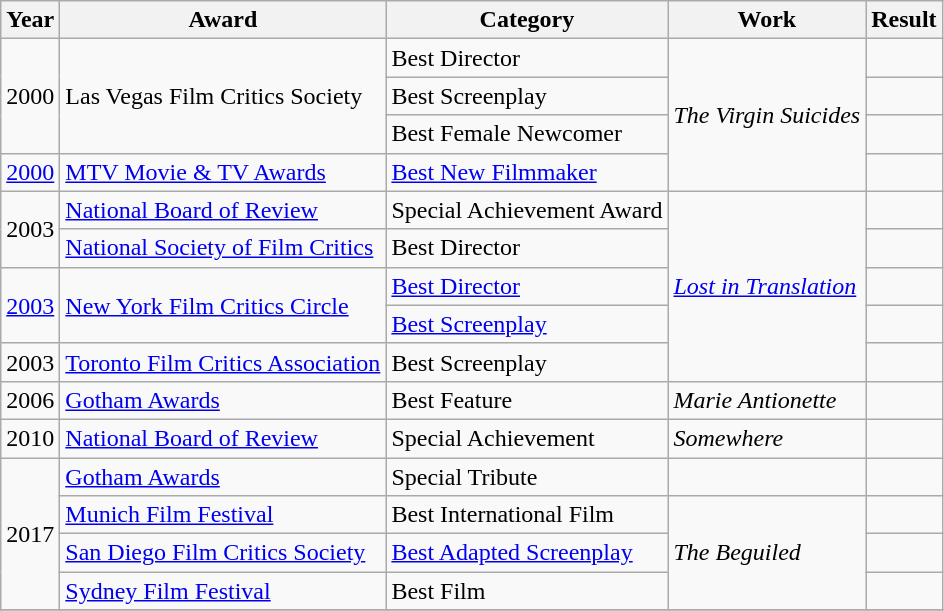<table class="wikitable unsortable">
<tr>
<th>Year</th>
<th>Award</th>
<th>Category</th>
<th>Work</th>
<th>Result</th>
</tr>
<tr>
<td rowspan=3>2000</td>
<td rowspan=3>Las Vegas Film Critics Society</td>
<td>Best Director</td>
<td rowspan=4><em>The Virgin Suicides</em></td>
<td></td>
</tr>
<tr>
<td>Best Screenplay</td>
<td></td>
</tr>
<tr>
<td>Best Female Newcomer</td>
<td></td>
</tr>
<tr>
<td><a href='#'>2000</a></td>
<td><a href='#'>MTV Movie & TV Awards</a></td>
<td><a href='#'>Best New Filmmaker</a></td>
<td></td>
</tr>
<tr>
<td rowspan="2">2003</td>
<td><a href='#'>National Board of Review</a></td>
<td>Special Achievement Award</td>
<td rowspan=5><em><a href='#'>Lost in Translation</a></em></td>
<td></td>
</tr>
<tr>
<td><a href='#'>National Society of Film Critics</a></td>
<td>Best Director</td>
<td></td>
</tr>
<tr>
<td rowspan=2><a href='#'>2003</a></td>
<td rowspan=2><a href='#'>New York Film Critics Circle</a></td>
<td><a href='#'>Best Director</a></td>
<td></td>
</tr>
<tr>
<td><a href='#'>Best Screenplay</a></td>
<td></td>
</tr>
<tr>
<td>2003</td>
<td><a href='#'>Toronto Film Critics Association</a></td>
<td>Best Screenplay</td>
<td></td>
</tr>
<tr>
<td>2006</td>
<td><a href='#'>Gotham Awards</a></td>
<td>Best Feature</td>
<td><em>Marie Antionette</em></td>
<td></td>
</tr>
<tr>
<td>2010</td>
<td><a href='#'>National Board of Review</a></td>
<td>Special Achievement</td>
<td><em>Somewhere</em></td>
<td></td>
</tr>
<tr>
<td rowspan="4">2017</td>
<td><a href='#'>Gotham Awards</a></td>
<td>Special Tribute</td>
<td></td>
<td></td>
</tr>
<tr>
<td><a href='#'>Munich Film Festival</a></td>
<td>Best International Film</td>
<td rowspan=3><em>The Beguiled</em></td>
<td></td>
</tr>
<tr>
<td><a href='#'>San Diego Film Critics Society</a></td>
<td><a href='#'>Best Adapted Screenplay</a></td>
<td></td>
</tr>
<tr>
<td><a href='#'>Sydney Film Festival</a></td>
<td>Best Film</td>
<td></td>
</tr>
<tr>
</tr>
</table>
